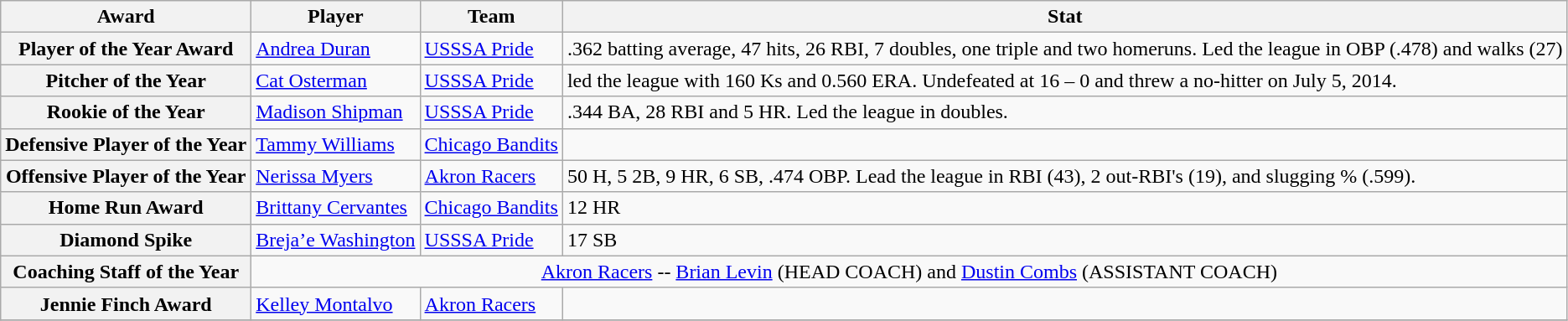<table class="wikitable">
<tr>
<th>Award</th>
<th>Player</th>
<th>Team</th>
<th>Stat</th>
</tr>
<tr>
<th>Player of the Year Award</th>
<td><a href='#'>Andrea Duran</a></td>
<td><a href='#'>USSSA Pride</a></td>
<td>.362 batting average, 47 hits, 26 RBI, 7 doubles, one triple and two homeruns. Led the league in OBP (.478) and walks (27)</td>
</tr>
<tr>
<th>Pitcher of the Year</th>
<td><a href='#'>Cat Osterman</a></td>
<td><a href='#'>USSSA Pride</a></td>
<td>led the league with 160 Ks and 0.560 ERA. Undefeated at 16 – 0 and threw a no-hitter on July 5, 2014.</td>
</tr>
<tr>
<th>Rookie of the Year</th>
<td><a href='#'>Madison Shipman</a></td>
<td><a href='#'>USSSA Pride</a></td>
<td>.344 BA, 28 RBI and 5 HR. Led the league in doubles.</td>
</tr>
<tr>
<th>Defensive Player of the Year</th>
<td><a href='#'>Tammy Williams</a></td>
<td><a href='#'>Chicago Bandits</a></td>
<td></td>
</tr>
<tr>
<th>Offensive Player of the Year</th>
<td><a href='#'>Nerissa Myers</a></td>
<td><a href='#'>Akron Racers</a></td>
<td>50 H, 5 2B, 9 HR, 6 SB, .474 OBP. Lead the league in RBI (43), 2 out-RBI's (19), and slugging % (.599).</td>
</tr>
<tr>
<th>Home Run Award</th>
<td><a href='#'>Brittany Cervantes</a></td>
<td><a href='#'>Chicago Bandits</a></td>
<td>12 HR</td>
</tr>
<tr>
<th>Diamond Spike</th>
<td><a href='#'>Breja’e Washington</a></td>
<td><a href='#'>USSSA Pride</a></td>
<td>17 SB</td>
</tr>
<tr>
<th>Coaching Staff of the Year</th>
<td colspan=3 style="text-align:center"><a href='#'>Akron Racers</a> -- <a href='#'>Brian Levin</a> (HEAD COACH) and <a href='#'>Dustin Combs</a> (ASSISTANT COACH)</td>
</tr>
<tr>
<th>Jennie Finch Award</th>
<td><a href='#'>Kelley Montalvo</a></td>
<td><a href='#'>Akron Racers</a></td>
<td></td>
</tr>
<tr>
</tr>
</table>
